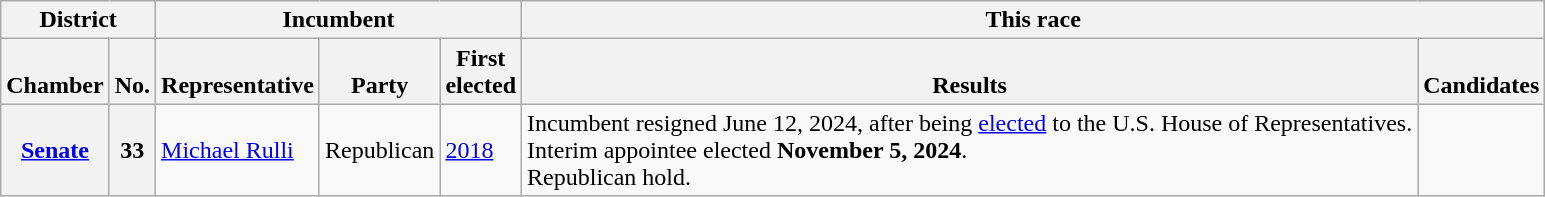<table class="wikitable sortable">
<tr valign=bottom>
<th colspan="2">District</th>
<th colspan="3">Incumbent</th>
<th colspan="2">This race</th>
</tr>
<tr valign=bottom>
<th>Chamber</th>
<th>No.</th>
<th>Representative</th>
<th>Party</th>
<th>First<br>elected</th>
<th>Results</th>
<th>Candidates</th>
</tr>
<tr>
<th><a href='#'>Senate</a></th>
<th>33</th>
<td><a href='#'>Michael Rulli</a></td>
<td>Republican</td>
<td><a href='#'>2018</a></td>
<td>Incumbent resigned June 12, 2024, after being <a href='#'>elected</a> to the U.S. House of Representatives.<br>Interim appointee elected <strong>November 5, 2024</strong>.<br> Republican hold.</td>
<td nowrap></td>
</tr>
</table>
